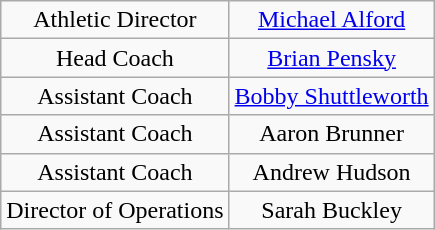<table class="wikitable" style="text-align:center;">
<tr>
<td>Athletic Director</td>
<td><a href='#'>Michael Alford</a></td>
</tr>
<tr>
<td>Head Coach</td>
<td><a href='#'>Brian Pensky</a></td>
</tr>
<tr>
<td>Assistant Coach</td>
<td><a href='#'>Bobby Shuttleworth</a></td>
</tr>
<tr>
<td>Assistant Coach</td>
<td>Aaron Brunner</td>
</tr>
<tr>
<td>Assistant Coach</td>
<td>Andrew Hudson</td>
</tr>
<tr>
<td>Director of Operations</td>
<td>Sarah Buckley</td>
</tr>
</table>
